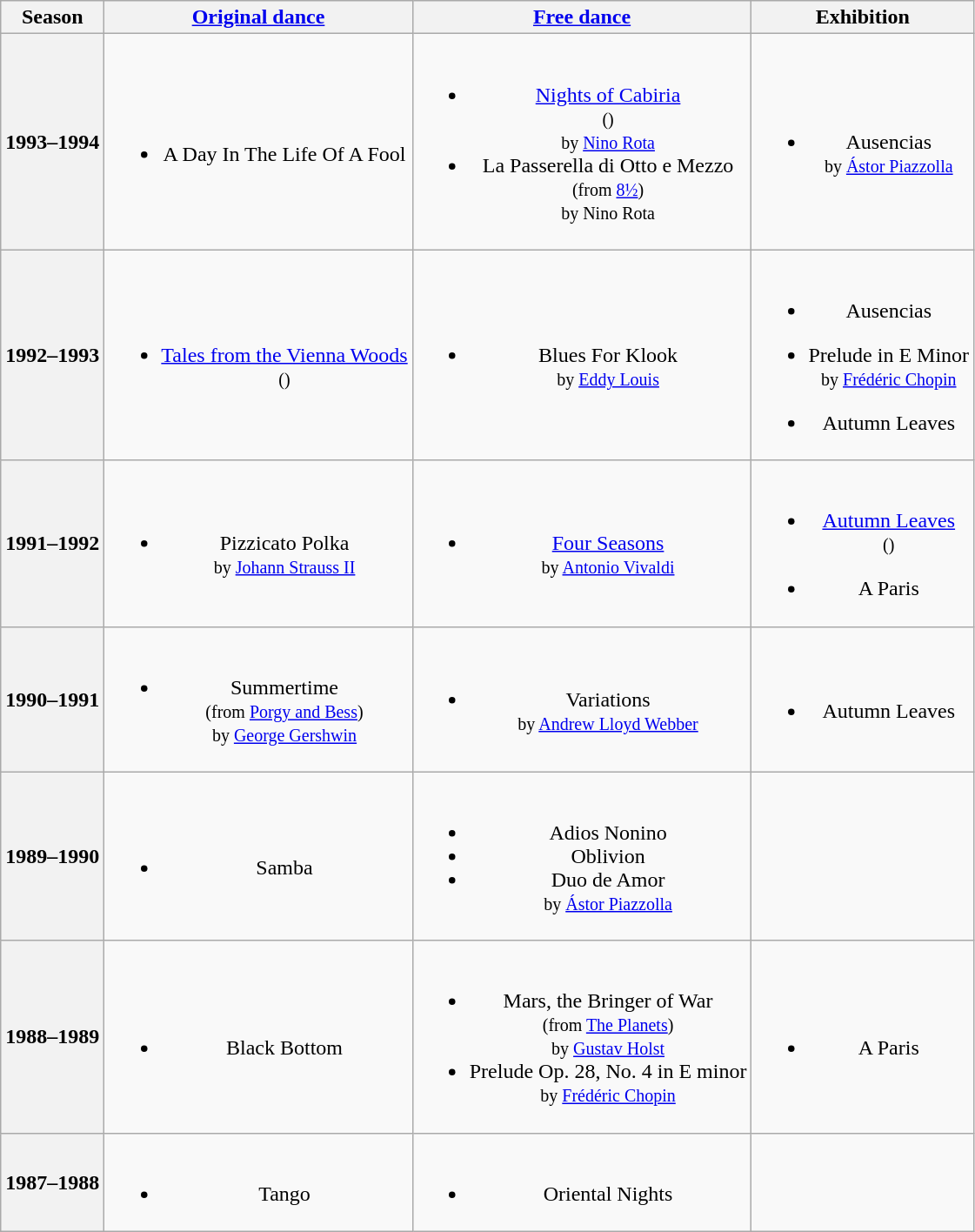<table class="wikitable" style="text-align:center">
<tr>
<th>Season</th>
<th><a href='#'>Original dance</a></th>
<th><a href='#'>Free dance</a></th>
<th>Exhibition</th>
</tr>
<tr>
<th>1993–1994</th>
<td><br><ul><li>A Day In The Life Of A Fool</li></ul></td>
<td><br><ul><li><a href='#'>Nights of Cabiria</a> <br><small> () <br> by <a href='#'>Nino Rota</a> </small></li><li>La Passerella di Otto e Mezzo <br><small> (from <a href='#'>8½</a>) <br> by Nino Rota </small></li></ul></td>
<td><br><ul><li>Ausencias <br><small> by <a href='#'>Ástor Piazzolla</a></small></li></ul></td>
</tr>
<tr>
<th>1992–1993</th>
<td><br><ul><li><a href='#'>Tales from the Vienna Woods</a> <br><small> ()</small></li></ul></td>
<td><br><ul><li>Blues For Klook <br><small> by <a href='#'>Eddy Louis</a> </small></li></ul></td>
<td><br><ul><li>Ausencias</li></ul><ul><li>Prelude in E Minor <br><small> by <a href='#'>Frédéric Chopin</a></small></li></ul><ul><li>Autumn Leaves</li></ul></td>
</tr>
<tr>
<th>1991–1992</th>
<td><br><ul><li>Pizzicato Polka <br><small> by <a href='#'>Johann Strauss II</a> </small></li></ul></td>
<td><br><ul><li><a href='#'>Four Seasons</a> <br><small> by <a href='#'>Antonio Vivaldi</a> </small></li></ul></td>
<td><br><ul><li><a href='#'>Autumn Leaves</a> <br><small> () </small></li></ul><ul><li>A Paris</li></ul></td>
</tr>
<tr>
<th>1990–1991</th>
<td><br><ul><li>Summertime <br><small> (from <a href='#'>Porgy and Bess</a>) <br> by <a href='#'>George Gershwin</a> </small></li></ul></td>
<td><br><ul><li>Variations <br><small> by <a href='#'>Andrew Lloyd Webber</a> </small></li></ul></td>
<td><br><ul><li>Autumn Leaves</li></ul></td>
</tr>
<tr>
<th>1989–1990</th>
<td><br><ul><li>Samba</li></ul></td>
<td><br><ul><li>Adios Nonino</li><li>Oblivion</li><li>Duo de Amor <br><small> by <a href='#'>Ástor Piazzolla</a></small></li></ul></td>
<td></td>
</tr>
<tr>
<th>1988–1989</th>
<td><br><ul><li>Black Bottom <br></li></ul></td>
<td><br><ul><li>Mars, the Bringer of War <br><small> (from <a href='#'>The Planets</a>) <br> by <a href='#'>Gustav Holst</a> </small></li><li>Prelude Op. 28, No. 4 in E minor <br><small> by <a href='#'>Frédéric Chopin</a> </small></li></ul></td>
<td><br><ul><li>A Paris</li></ul></td>
</tr>
<tr>
<th>1987–1988</th>
<td><br><ul><li>Tango</li></ul></td>
<td><br><ul><li>Oriental Nights <br></li></ul></td>
<td></td>
</tr>
</table>
